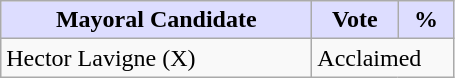<table class="wikitable">
<tr>
<th style="background:#ddf; width:200px;">Mayoral Candidate</th>
<th style="background:#ddf; width:50px;">Vote</th>
<th style="background:#ddf; width:30px;">%</th>
</tr>
<tr>
<td>Hector Lavigne (X)</td>
<td colspan="2">Acclaimed</td>
</tr>
</table>
